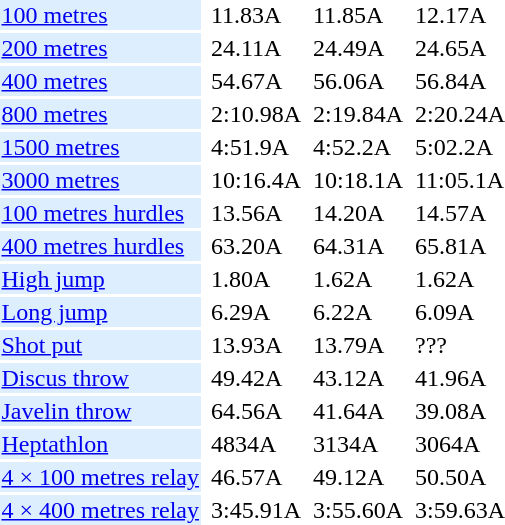<table>
<tr>
<td bgcolor = DDEEFF><a href='#'>100 metres</a></td>
<td></td>
<td>11.83A</td>
<td></td>
<td>11.85A</td>
<td></td>
<td>12.17A</td>
</tr>
<tr>
<td bgcolor = DDEEFF><a href='#'>200 metres</a></td>
<td></td>
<td>24.11A</td>
<td></td>
<td>24.49A</td>
<td></td>
<td>24.65A</td>
</tr>
<tr>
<td bgcolor = DDEEFF><a href='#'>400 metres</a></td>
<td></td>
<td>54.67A</td>
<td></td>
<td>56.06A</td>
<td></td>
<td>56.84A</td>
</tr>
<tr>
<td bgcolor = DDEEFF><a href='#'>800 metres</a></td>
<td></td>
<td>2:10.98A</td>
<td></td>
<td>2:19.84A</td>
<td></td>
<td>2:20.24A</td>
</tr>
<tr>
<td bgcolor = DDEEFF><a href='#'>1500 metres</a></td>
<td></td>
<td>4:51.9A</td>
<td></td>
<td>4:52.2A</td>
<td></td>
<td>5:02.2A</td>
</tr>
<tr>
<td bgcolor = DDEEFF><a href='#'>3000 metres</a></td>
<td></td>
<td>10:16.4A</td>
<td></td>
<td>10:18.1A</td>
<td></td>
<td>11:05.1A</td>
</tr>
<tr>
<td bgcolor = DDEEFF><a href='#'>100 metres hurdles</a></td>
<td></td>
<td>13.56A</td>
<td></td>
<td>14.20A</td>
<td></td>
<td>14.57A</td>
</tr>
<tr>
<td bgcolor = DDEEFF><a href='#'>400 metres hurdles</a></td>
<td></td>
<td>63.20A</td>
<td></td>
<td>64.31A</td>
<td></td>
<td>65.81A</td>
</tr>
<tr>
<td bgcolor = DDEEFF><a href='#'>High jump</a></td>
<td></td>
<td>1.80A</td>
<td></td>
<td>1.62A</td>
<td></td>
<td>1.62A</td>
</tr>
<tr>
<td bgcolor = DDEEFF><a href='#'>Long jump</a></td>
<td></td>
<td>6.29A</td>
<td></td>
<td>6.22A</td>
<td></td>
<td>6.09A</td>
</tr>
<tr>
<td bgcolor = DDEEFF><a href='#'>Shot put</a></td>
<td></td>
<td>13.93A</td>
<td></td>
<td>13.79A</td>
<td></td>
<td>???</td>
</tr>
<tr>
<td bgcolor = DDEEFF><a href='#'>Discus throw</a></td>
<td></td>
<td>49.42A</td>
<td></td>
<td>43.12A</td>
<td></td>
<td>41.96A</td>
</tr>
<tr>
<td bgcolor = DDEEFF><a href='#'>Javelin throw</a></td>
<td></td>
<td>64.56A</td>
<td></td>
<td>41.64A</td>
<td></td>
<td>39.08A</td>
</tr>
<tr>
<td bgcolor = DDEEFF><a href='#'>Heptathlon</a></td>
<td></td>
<td>4834A</td>
<td></td>
<td>3134A</td>
<td></td>
<td>3064A</td>
</tr>
<tr>
<td bgcolor = DDEEFF><a href='#'>4 × 100 metres relay</a></td>
<td></td>
<td>46.57A</td>
<td></td>
<td>49.12A</td>
<td></td>
<td>50.50A</td>
</tr>
<tr>
<td bgcolor = DDEEFF><a href='#'>4 × 400 metres relay</a></td>
<td></td>
<td>3:45.91A</td>
<td></td>
<td>3:55.60A</td>
<td></td>
<td>3:59.63A</td>
</tr>
</table>
